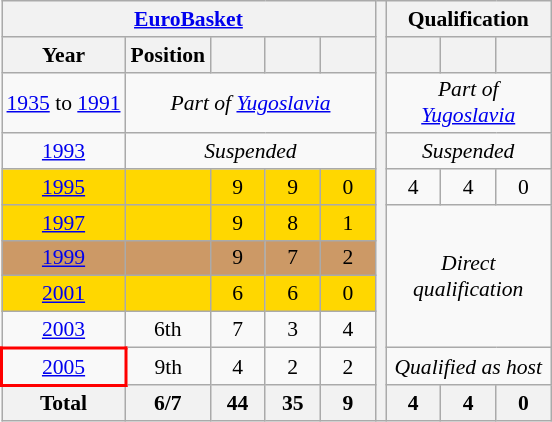<table class="wikitable" style="text-align: center;font-size:90%;">
<tr>
<th colspan=5><a href='#'>EuroBasket</a></th>
<th rowspan=11></th>
<th colspan=3>Qualification</th>
</tr>
<tr>
<th>Year</th>
<th>Position</th>
<th width=30></th>
<th width=30></th>
<th width=30></th>
<th width=30></th>
<th width=30></th>
<th width=30></th>
</tr>
<tr>
<td><a href='#'>1935</a> to <a href='#'>1991</a></td>
<td colspan=4><em>Part of <a href='#'>Yugoslavia</a></em></td>
<td colspan=3><em>Part of <a href='#'>Yugoslavia</a></em></td>
</tr>
<tr>
<td> <a href='#'>1993</a></td>
<td colspan=4><em>Suspended</em></td>
<td colspan=3><em>Suspended</em></td>
</tr>
<tr>
<td style="background:gold;"> <a href='#'>1995</a></td>
<td style="background:gold;"></td>
<td style="background:gold;">9</td>
<td style="background:gold;">9</td>
<td style="background:gold;">0</td>
<td>4</td>
<td>4</td>
<td>0</td>
</tr>
<tr>
<td style="background:gold;"> <a href='#'>1997</a></td>
<td style="background:gold;"></td>
<td style="background:gold;">9</td>
<td style="background:gold;">8</td>
<td style="background:gold;">1</td>
<td colspan=3 rowspan=4><em>Direct qualification</em></td>
</tr>
<tr>
<td style="background:#c96;"> <a href='#'>1999</a></td>
<td style="background:#c96;"></td>
<td style="background:#c96;">9</td>
<td style="background:#c96;">7</td>
<td style="background:#c96;">2</td>
</tr>
<tr>
<td style="background:gold;"> <a href='#'>2001</a></td>
<td style="background:gold;"></td>
<td style="background:gold;">6</td>
<td style="background:gold;">6</td>
<td style="background:gold;">0</td>
</tr>
<tr>
<td> <a href='#'>2003</a></td>
<td>6th</td>
<td>7</td>
<td>3</td>
<td>4</td>
</tr>
<tr>
<td style="border: 2px solid red"> <a href='#'>2005</a></td>
<td>9th</td>
<td>4</td>
<td>2</td>
<td>2</td>
<td colspan=3><em>Qualified as host</em></td>
</tr>
<tr>
<th>Total</th>
<th>6/7</th>
<th>44</th>
<th>35</th>
<th>9</th>
<th>4</th>
<th>4</th>
<th>0</th>
</tr>
</table>
